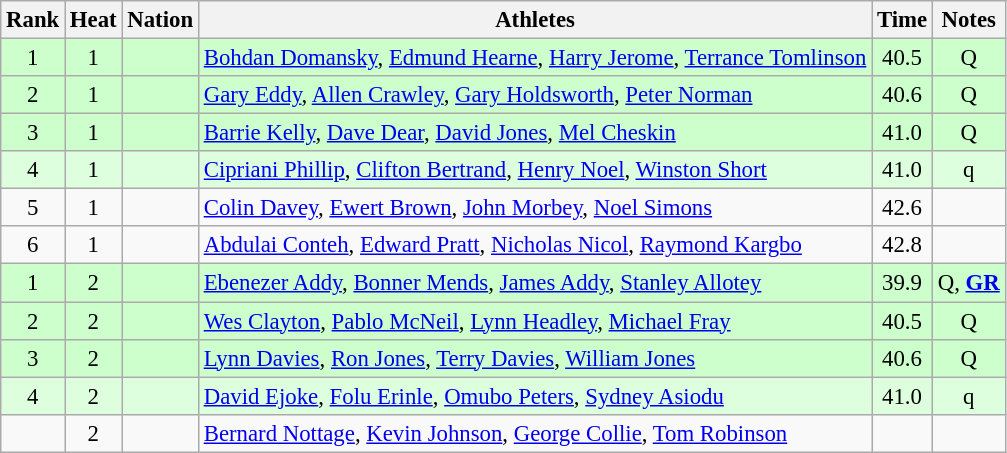<table class="wikitable sortable" style="text-align:center;font-size:95%">
<tr>
<th>Rank</th>
<th>Heat</th>
<th>Nation</th>
<th>Athletes</th>
<th>Time</th>
<th>Notes</th>
</tr>
<tr bgcolor=ccffcc>
<td>1</td>
<td>1</td>
<td align=left></td>
<td align=left><a href='#'>Bohdan Domansky</a>, <a href='#'>Edmund Hearne</a>, <a href='#'>Harry Jerome</a>, <a href='#'>Terrance Tomlinson</a></td>
<td>40.5</td>
<td>Q</td>
</tr>
<tr bgcolor=ccffcc>
<td>2</td>
<td>1</td>
<td align=left></td>
<td align=left><a href='#'>Gary Eddy</a>, <a href='#'>Allen Crawley</a>, <a href='#'>Gary Holdsworth</a>, <a href='#'>Peter Norman</a></td>
<td>40.6</td>
<td>Q</td>
</tr>
<tr bgcolor=ccffcc>
<td>3</td>
<td>1</td>
<td align=left></td>
<td align=left><a href='#'>Barrie Kelly</a>, <a href='#'>Dave Dear</a>, <a href='#'>David Jones</a>, <a href='#'>Mel Cheskin</a></td>
<td>41.0</td>
<td>Q</td>
</tr>
<tr bgcolor=ddffdd>
<td>4</td>
<td>1</td>
<td align=left></td>
<td align=left><a href='#'>Cipriani Phillip</a>, <a href='#'>Clifton Bertrand</a>, <a href='#'>Henry Noel</a>, <a href='#'>Winston Short</a></td>
<td>41.0</td>
<td>q</td>
</tr>
<tr>
<td>5</td>
<td>1</td>
<td align=left></td>
<td align=left><a href='#'>Colin Davey</a>, <a href='#'>Ewert Brown</a>, <a href='#'>John Morbey</a>, <a href='#'>Noel Simons</a></td>
<td>42.6</td>
<td></td>
</tr>
<tr>
<td>6</td>
<td>1</td>
<td align=left></td>
<td align=left><a href='#'>Abdulai Conteh</a>, <a href='#'>Edward Pratt</a>, <a href='#'>Nicholas Nicol</a>, <a href='#'>Raymond Kargbo</a></td>
<td>42.8</td>
<td></td>
</tr>
<tr bgcolor=ccffcc>
<td>1</td>
<td>2</td>
<td align=left></td>
<td align=left><a href='#'>Ebenezer Addy</a>, <a href='#'>Bonner Mends</a>, <a href='#'>James Addy</a>, <a href='#'>Stanley Allotey</a></td>
<td>39.9</td>
<td>Q, <strong><a href='#'>GR</a></strong></td>
</tr>
<tr bgcolor=ccffcc>
<td>2</td>
<td>2</td>
<td align=left></td>
<td align=left><a href='#'>Wes Clayton</a>, <a href='#'>Pablo McNeil</a>, <a href='#'>Lynn Headley</a>, <a href='#'>Michael Fray</a></td>
<td>40.5</td>
<td>Q</td>
</tr>
<tr bgcolor=ccffcc>
<td>3</td>
<td>2</td>
<td align=left></td>
<td align=left><a href='#'>Lynn Davies</a>, <a href='#'>Ron Jones</a>, <a href='#'>Terry Davies</a>, <a href='#'>William Jones</a></td>
<td>40.6</td>
<td>Q</td>
</tr>
<tr bgcolor=ddffdd>
<td>4</td>
<td>2</td>
<td align=left></td>
<td align=left><a href='#'>David Ejoke</a>, <a href='#'>Folu Erinle</a>, <a href='#'>Omubo Peters</a>, <a href='#'>Sydney Asiodu</a></td>
<td>41.0</td>
<td>q</td>
</tr>
<tr>
<td></td>
<td>2</td>
<td align=left></td>
<td align=left><a href='#'>Bernard Nottage</a>, <a href='#'>Kevin Johnson</a>, <a href='#'>George Collie</a>, <a href='#'>Tom Robinson</a></td>
<td></td>
<td></td>
</tr>
</table>
